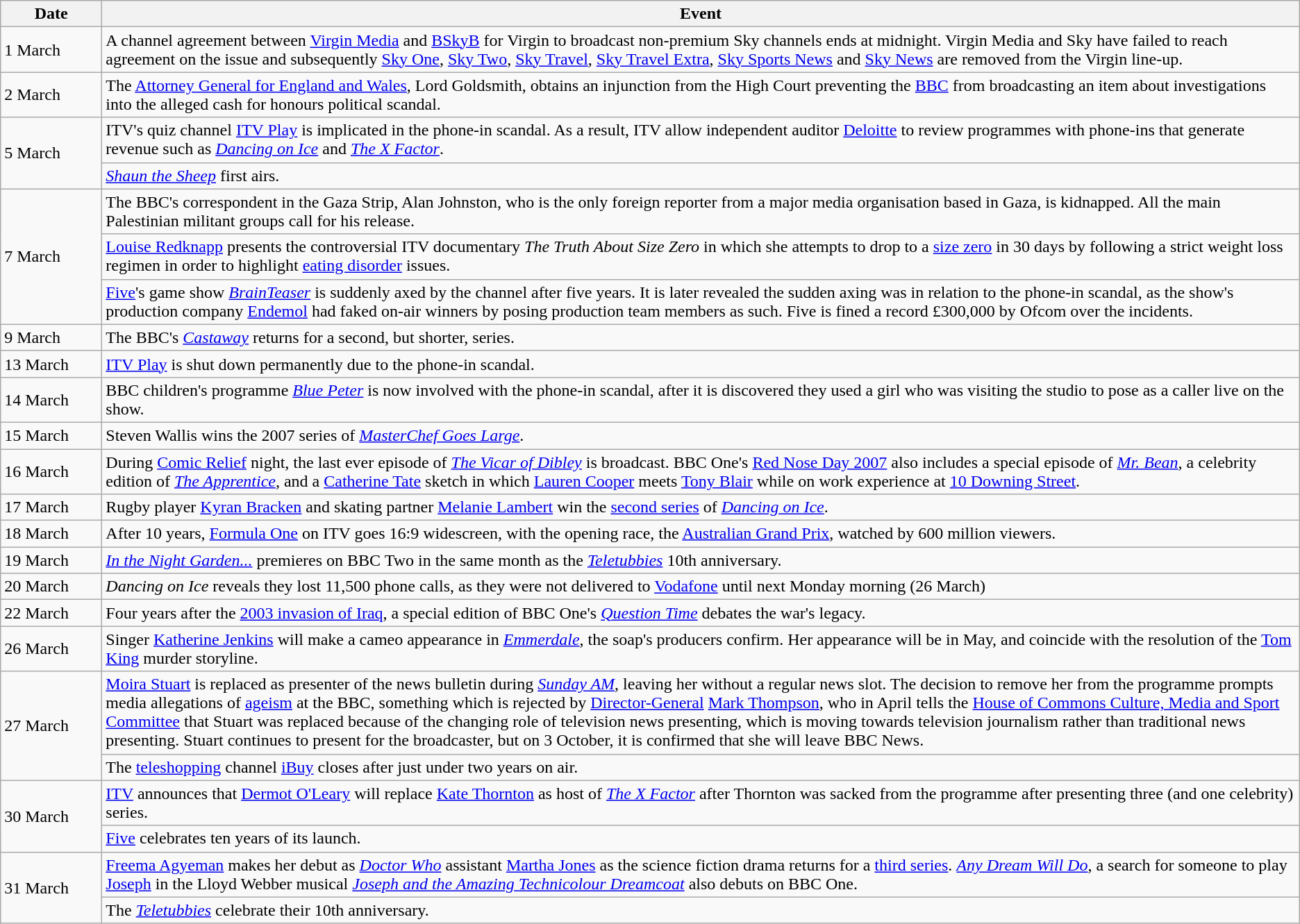<table class="wikitable">
<tr>
<th width=90>Date</th>
<th>Event</th>
</tr>
<tr>
<td>1 March</td>
<td>A channel agreement between <a href='#'>Virgin Media</a> and <a href='#'>BSkyB</a> for Virgin to broadcast non-premium Sky channels ends at midnight. Virgin Media and Sky have failed to reach agreement on the issue and subsequently <a href='#'>Sky One</a>, <a href='#'>Sky Two</a>, <a href='#'>Sky Travel</a>, <a href='#'>Sky Travel Extra</a>, <a href='#'>Sky Sports News</a> and <a href='#'>Sky News</a> are removed from the Virgin line-up.</td>
</tr>
<tr>
<td>2 March</td>
<td>The <a href='#'>Attorney General for England and Wales</a>, Lord Goldsmith, obtains an injunction from the High Court preventing the <a href='#'>BBC</a> from broadcasting an item about investigations into the alleged cash for honours political scandal.</td>
</tr>
<tr>
<td rowspan="2">5 March</td>
<td>ITV's quiz channel <a href='#'>ITV Play</a> is implicated in the phone-in scandal. As a result, ITV allow independent auditor <a href='#'>Deloitte</a> to review programmes with phone-ins that generate revenue such as <em><a href='#'>Dancing on Ice</a></em> and <em><a href='#'>The X Factor</a></em>.</td>
</tr>
<tr>
<td><em><a href='#'>Shaun the Sheep</a></em> first airs.</td>
</tr>
<tr>
<td rowspan="3">7 March</td>
<td>The BBC's correspondent in the Gaza Strip, Alan Johnston, who is the only foreign reporter from a major media organisation based in Gaza, is kidnapped. All the main Palestinian militant groups call for his release.</td>
</tr>
<tr>
<td><a href='#'>Louise Redknapp</a> presents the controversial ITV documentary <em>The Truth About Size Zero</em> in which she attempts to drop to a <a href='#'>size zero</a> in 30 days by following a strict weight loss regimen in order to highlight <a href='#'>eating disorder</a> issues.</td>
</tr>
<tr>
<td><a href='#'>Five</a>'s game show <em><a href='#'>BrainTeaser</a></em> is suddenly axed by the channel after five years. It is later revealed the sudden axing was in relation to the phone-in scandal, as the show's production company <a href='#'>Endemol</a> had faked on-air winners by posing production team members as such. Five is fined a record £300,000 by Ofcom over the incidents.</td>
</tr>
<tr>
<td>9 March</td>
<td>The BBC's <em><a href='#'>Castaway</a></em> returns for a second, but shorter, series.</td>
</tr>
<tr>
<td>13 March</td>
<td><a href='#'>ITV Play</a> is shut down permanently due to the phone-in scandal.</td>
</tr>
<tr>
<td>14 March</td>
<td>BBC children's programme <em><a href='#'>Blue Peter</a></em> is now involved with the phone-in scandal, after it is discovered they used a girl who was visiting the studio to pose as a caller live on the show.</td>
</tr>
<tr>
<td>15 March</td>
<td>Steven Wallis wins the 2007 series of <em><a href='#'>MasterChef Goes Large</a></em>.</td>
</tr>
<tr>
<td>16 March</td>
<td>During <a href='#'>Comic Relief</a> night, the last ever episode of <em><a href='#'>The Vicar of Dibley</a></em> is broadcast. BBC One's <a href='#'>Red Nose Day 2007</a> also includes a special episode of <em><a href='#'>Mr. Bean</a></em>, a celebrity edition of <em><a href='#'>The Apprentice</a></em>, and a <a href='#'>Catherine Tate</a> sketch in which <a href='#'>Lauren Cooper</a> meets <a href='#'>Tony Blair</a> while on work experience at <a href='#'>10 Downing Street</a>.</td>
</tr>
<tr>
<td>17 March</td>
<td>Rugby player <a href='#'>Kyran Bracken</a> and skating partner <a href='#'>Melanie Lambert</a> win the <a href='#'>second series</a> of <em><a href='#'>Dancing on Ice</a></em>.</td>
</tr>
<tr>
<td>18 March</td>
<td>After 10 years, <a href='#'>Formula One</a> on ITV goes 16:9 widescreen, with the opening race, the <a href='#'>Australian Grand Prix</a>, watched by 600 million viewers.</td>
</tr>
<tr>
<td>19 March</td>
<td><em><a href='#'>In the Night Garden...</a></em> premieres on BBC Two in the same month as the <em><a href='#'>Teletubbies</a></em> 10th anniversary.</td>
</tr>
<tr>
<td>20 March</td>
<td><em>Dancing on Ice</em> reveals they lost 11,500 phone calls, as they were not delivered to <a href='#'>Vodafone</a> until next Monday morning (26 March)</td>
</tr>
<tr>
<td>22 March</td>
<td>Four years after the <a href='#'>2003 invasion of Iraq</a>, a special edition of BBC One's <em><a href='#'>Question Time</a></em> debates the war's legacy.</td>
</tr>
<tr>
<td>26 March</td>
<td>Singer <a href='#'>Katherine Jenkins</a> will make a cameo appearance in <em><a href='#'>Emmerdale</a></em>, the soap's producers confirm. Her appearance will be in May, and coincide with the resolution of the <a href='#'>Tom King</a> murder storyline.</td>
</tr>
<tr>
<td rowspan=2>27 March</td>
<td><a href='#'>Moira Stuart</a> is replaced as presenter of the news bulletin during <em><a href='#'>Sunday AM</a></em>, leaving her without a regular news slot. The decision to remove her from the programme prompts media allegations of <a href='#'>ageism</a> at the BBC, something which is rejected by <a href='#'>Director-General</a> <a href='#'>Mark Thompson</a>, who in April tells the <a href='#'>House of Commons Culture, Media and Sport Committee</a> that Stuart was replaced because of the changing role of television news presenting, which is moving towards television journalism rather than traditional news presenting. Stuart continues to present for the broadcaster, but on 3 October, it is confirmed that she will leave BBC News.</td>
</tr>
<tr>
<td>The <a href='#'>teleshopping</a> channel <a href='#'>iBuy</a> closes after just under two years on air.</td>
</tr>
<tr>
<td rowspan=2>30 March</td>
<td><a href='#'>ITV</a> announces that <a href='#'>Dermot O'Leary</a> will replace <a href='#'>Kate Thornton</a> as host of <em><a href='#'>The X Factor</a></em> after Thornton was sacked from the programme after presenting three (and one celebrity) series.</td>
</tr>
<tr>
<td><a href='#'>Five</a> celebrates ten years of its launch.</td>
</tr>
<tr>
<td rowspan=2>31 March</td>
<td><a href='#'>Freema Agyeman</a> makes her debut as <em><a href='#'>Doctor Who</a></em> assistant <a href='#'>Martha Jones</a> as the science fiction drama returns for a <a href='#'>third series</a>. <em><a href='#'>Any Dream Will Do</a></em>, a search for someone to play <a href='#'>Joseph</a> in the Lloyd Webber musical <em><a href='#'>Joseph and the Amazing Technicolour Dreamcoat</a></em> also debuts on BBC One.</td>
</tr>
<tr>
<td>The <em><a href='#'>Teletubbies</a></em> celebrate their 10th anniversary.</td>
</tr>
</table>
